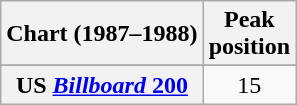<table class="wikitable sortable plainrowheaders" style="text-align:center;">
<tr>
<th scope="col">Chart (1987–1988)</th>
<th scope="col">Peak<br>position</th>
</tr>
<tr>
</tr>
<tr>
</tr>
<tr>
<th scope="row">US <a href='#'><em>Billboard</em> 200</a></th>
<td>15</td>
</tr>
</table>
